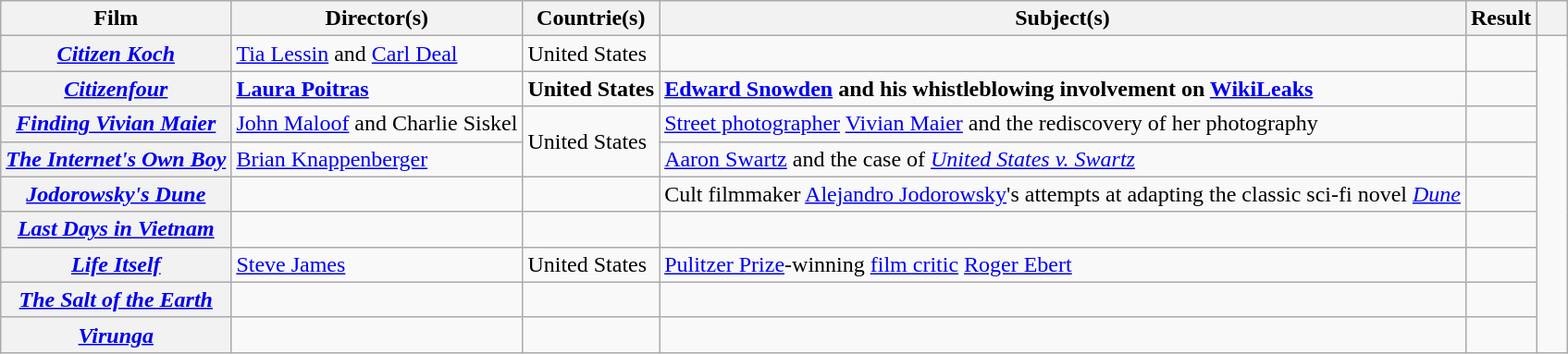<table class="wikitable sortable plainrowheaders">
<tr>
<th scope="col">Film</th>
<th scope="col">Director(s)</th>
<th scope="col">Countrie(s)</th>
<th scope="col">Subject(s)</th>
<th scope="col">Result</th>
<th scope="col" style="width:2%;"></th>
</tr>
<tr>
<th scope="row"><em><a href='#'>Citizen Koch</a></em></th>
<td><a href='#'>Tia Lessin</a> and <a href='#'>Carl Deal</a></td>
<td>United States</td>
<td></td>
<td></td>
<td align="center" rowspan="9"></td>
</tr>
<tr>
<th scope="row"><strong><em><a href='#'>Citizenfour</a></em></strong></th>
<td><a href='#'><strong>Laura Poitras</strong></a></td>
<td><strong>United States</strong></td>
<td><strong><a href='#'>Edward Snowden</a> and his whistleblowing involvement on <a href='#'>WikiLeaks</a></strong></td>
<td></td>
</tr>
<tr>
<th scope="row"><em><a href='#'>Finding Vivian Maier</a></em></th>
<td><a href='#'>John Maloof</a> and Charlie Siskel</td>
<td rowspan="2">United States</td>
<td><a href='#'>Street photographer</a> <a href='#'>Vivian Maier</a> and the rediscovery of her photography</td>
<td></td>
</tr>
<tr>
<th scope="row"><em><a href='#'>The Internet's Own Boy</a></em></th>
<td><a href='#'>Brian Knappenberger</a></td>
<td><a href='#'>Aaron Swartz</a> and the case of <em><a href='#'>United States v. Swartz</a></em></td>
<td></td>
</tr>
<tr>
<th scope="row"><em><a href='#'>Jodorowsky's Dune</a></em></th>
<td></td>
<td></td>
<td>Cult filmmaker <a href='#'>Alejandro Jodorowsky</a>'s attempts at adapting the classic sci-fi novel <em><a href='#'>Dune</a></em></td>
<td></td>
</tr>
<tr>
<th scope="row"><em><a href='#'>Last Days in Vietnam</a></em></th>
<td></td>
<td></td>
<td></td>
<td></td>
</tr>
<tr>
<th scope="row"><em><a href='#'>Life Itself</a></em></th>
<td><a href='#'>Steve James</a></td>
<td>United States</td>
<td><a href='#'>Pulitzer Prize</a>-winning <a href='#'>film critic</a> <a href='#'>Roger Ebert</a></td>
<td></td>
</tr>
<tr>
<th scope="row"><em><a href='#'>The Salt of the Earth</a></em></th>
<td></td>
<td></td>
<td></td>
<td></td>
</tr>
<tr>
<th scope="row"><em><a href='#'>Virunga</a></em></th>
<td></td>
<td></td>
<td></td>
<td></td>
</tr>
</table>
